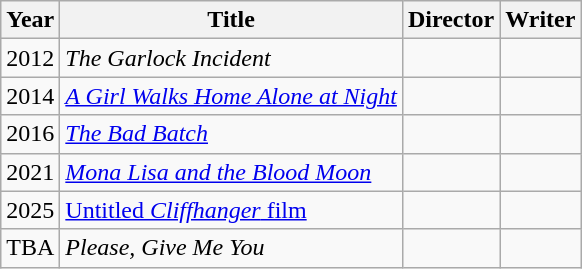<table class="wikitable">
<tr>
<th>Year</th>
<th>Title</th>
<th>Director</th>
<th>Writer</th>
</tr>
<tr>
<td>2012</td>
<td><em>The Garlock Incident</em></td>
<td></td>
<td></td>
</tr>
<tr>
<td>2014</td>
<td><em><a href='#'>A Girl Walks Home Alone at Night</a></em></td>
<td></td>
<td></td>
</tr>
<tr>
<td>2016</td>
<td><em><a href='#'>The Bad Batch</a></em></td>
<td></td>
<td></td>
</tr>
<tr>
<td>2021</td>
<td><em><a href='#'>Mona Lisa and the Blood Moon</a></em></td>
<td></td>
<td></td>
</tr>
<tr>
<td>2025</td>
<td><a href='#'>Untitled <em>Cliffhanger</em> film</a></td>
<td></td>
<td></td>
</tr>
<tr>
<td>TBA</td>
<td><em>Please, Give Me You</em></td>
<td></td>
<td></td>
</tr>
</table>
